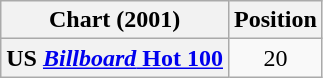<table class="wikitable sortable plainrowheaders" style="text-align:center">
<tr>
<th scope="col">Chart (2001)</th>
<th scope="col">Position</th>
</tr>
<tr>
<th scope="row">US <a href='#'><em>Billboard</em> Hot 100</a></th>
<td>20</td>
</tr>
</table>
